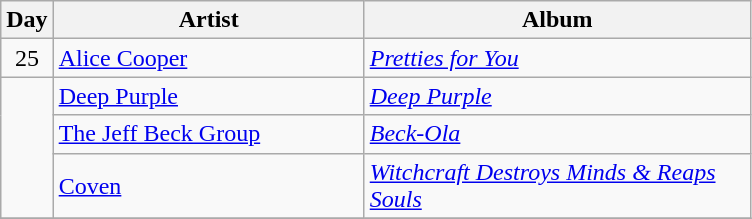<table class="wikitable" border="1">
<tr>
<th>Day</th>
<th width="200">Artist</th>
<th width="250">Album</th>
</tr>
<tr>
<td style="text-align:center;" rowspan="1">25</td>
<td><a href='#'>Alice Cooper</a></td>
<td><em><a href='#'>Pretties for You</a></em></td>
</tr>
<tr>
<td rowspan="3"></td>
<td><a href='#'>Deep Purple</a></td>
<td><em><a href='#'>Deep Purple</a></em></td>
</tr>
<tr>
<td><a href='#'>The Jeff Beck Group</a></td>
<td><em><a href='#'>Beck-Ola</a></em></td>
</tr>
<tr>
<td><a href='#'>Coven</a></td>
<td><em><a href='#'>Witchcraft Destroys Minds & Reaps Souls</a></em></td>
</tr>
<tr>
</tr>
</table>
